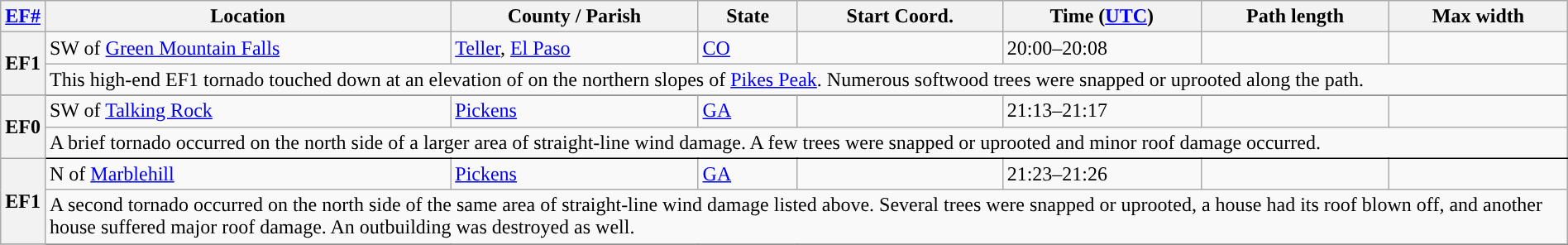<table class="wikitable sortable" style="width:100%;">
<tr>
<th scope="col" width="2%" align="center"><a href='#'>EF#</a></th>
<th scope="col" align="center" class="unsortable">Location</th>
<th scope="col" align="center" class="unsortable">County / Parish</th>
<th scope="col" align="center">State</th>
<th scope="col" align="center">Start Coord.</th>
<th scope="col" align="center">Time (<a href='#'>UTC</a>)</th>
<th scope="col" align="center">Path length</th>
<th scope="col" align="center">Max width</th>
</tr>
<tr>
<th scope="row" rowspan="2" style="background-color:#">EF1</th>
<td>SW of <a href='#'>Green Mountain Falls</a></td>
<td><a href='#'>Teller</a>, <a href='#'>El Paso</a></td>
<td><a href='#'>CO</a></td>
<td></td>
<td>20:00–20:08</td>
<td></td>
<td></td>
</tr>
<tr class="expand-child">
<td colspan="8" style=" border-bottom: 1px solid black;">This high-end EF1 tornado touched down at an elevation of  on the northern slopes of <a href='#'>Pikes Peak</a>. Numerous softwood trees were snapped or uprooted along the path.</td>
</tr>
<tr>
</tr>
<tr>
<th scope="row" rowspan="2" style="background-color:#">EF0</th>
<td>SW of <a href='#'>Talking Rock</a></td>
<td><a href='#'>Pickens</a></td>
<td><a href='#'>GA</a></td>
<td></td>
<td>21:13–21:17</td>
<td></td>
<td></td>
</tr>
<tr class="expand-child">
<td colspan="8" style=" border-bottom: 1px solid black;">A brief tornado occurred on the north side of a larger area of straight-line wind damage. A few trees were snapped or uprooted and minor roof damage occurred.</td>
</tr>
<tr>
<th scope="row" rowspan="2" style="background-color:#">EF1</th>
<td>N of <a href='#'>Marblehill</a></td>
<td><a href='#'>Pickens</a></td>
<td><a href='#'>GA</a></td>
<td></td>
<td>21:23–21:26</td>
<td></td>
<td></td>
</tr>
<tr class="expand-child">
<td colspan="8" style=" border-bottom: 1px solid black;">A second tornado occurred on the north side of the same area of straight-line wind damage listed above. Several trees were snapped or uprooted, a house had its roof blown off, and another house suffered major roof damage. An outbuilding was destroyed as well.</td>
</tr>
<tr>
</tr>
</table>
